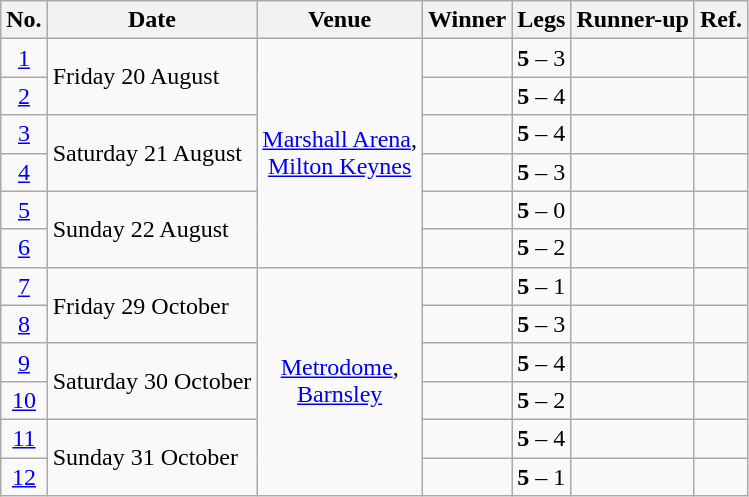<table class="wikitable">
<tr>
<th>No.</th>
<th>Date</th>
<th>Venue</th>
<th>Winner</th>
<th>Legs</th>
<th>Runner-up</th>
<th>Ref.</th>
</tr>
<tr>
<td align=center><a href='#'>1</a></td>
<td align=left rowspan="2">Friday 20 August</td>
<td align="center" rowspan="6"><a href='#'>Marshall Arena</a>,<br>  <a href='#'>Milton Keynes</a></td>
<td align="right"></td>
<td align="center"><strong>5</strong> – 3</td>
<td></td>
<td align="center"></td>
</tr>
<tr>
<td align=center><a href='#'>2</a></td>
<td align="right"></td>
<td align="center"><strong>5</strong> – 4</td>
<td></td>
<td align="center"></td>
</tr>
<tr>
<td align=center><a href='#'>3</a></td>
<td align=left rowspan="2">Saturday 21 August</td>
<td align="right"></td>
<td align="center"><strong>5</strong> – 4</td>
<td></td>
<td align="center"></td>
</tr>
<tr>
<td align=center><a href='#'>4</a></td>
<td align="right"></td>
<td align="center"><strong>5</strong> – 3</td>
<td></td>
<td align="center"></td>
</tr>
<tr>
<td align=center><a href='#'>5</a></td>
<td align=left rowspan="2">Sunday 22 August</td>
<td align="right"></td>
<td align="center"><strong>5</strong> – 0</td>
<td></td>
<td align="center"></td>
</tr>
<tr>
<td align=center><a href='#'>6</a></td>
<td align="right"></td>
<td align="center"><strong>5</strong> – 2</td>
<td></td>
<td align="center"></td>
</tr>
<tr>
<td align=center><a href='#'>7</a></td>
<td align=left rowspan="2">Friday 29 October</td>
<td align="center" rowspan="6"><a href='#'>Metrodome</a>,<br>  <a href='#'>Barnsley</a></td>
<td align="right"></td>
<td align="center"><strong>5</strong> – 1</td>
<td></td>
<td align="center"></td>
</tr>
<tr>
<td align=center><a href='#'>8</a></td>
<td align="right"></td>
<td align="center"><strong>5</strong> – 3</td>
<td></td>
<td align="center"></td>
</tr>
<tr>
<td align=center><a href='#'>9</a></td>
<td align=left rowspan="2">Saturday 30 October</td>
<td align="right"></td>
<td align="center"><strong>5</strong> – 4</td>
<td></td>
<td align="center"></td>
</tr>
<tr>
<td align=center><a href='#'>10</a></td>
<td align="right"></td>
<td align="center"><strong>5</strong> – 2</td>
<td></td>
<td align="center"></td>
</tr>
<tr>
<td align=center><a href='#'>11</a></td>
<td align=left rowspan="2">Sunday 31 October</td>
<td align="right"></td>
<td align="center"><strong>5</strong> – 4</td>
<td></td>
<td align="center"></td>
</tr>
<tr>
<td align=center><a href='#'>12</a></td>
<td align="right"></td>
<td align="center"><strong>5</strong> – 1</td>
<td></td>
<td align="center"></td>
</tr>
</table>
